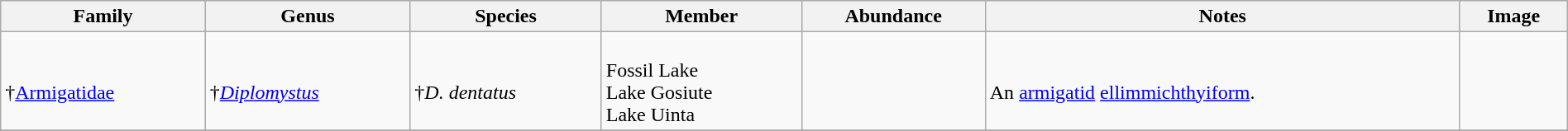<table class="wikitable" style="margin:auto;width:100%;">
<tr>
<th>Family</th>
<th>Genus</th>
<th>Species</th>
<th>Member</th>
<th>Abundance</th>
<th>Notes</th>
<th>Image</th>
</tr>
<tr>
<td><br>†<a href='#'>Armigatidae</a></td>
<td><br>†<em><a href='#'>Diplomystus</a></em></td>
<td><br>†<em>D. dentatus</em> </td>
<td><br>Fossil Lake<br>
Lake Gosiute<br>
Lake Uinta</td>
<td></td>
<td><br>An <a href='#'>armigatid</a> <a href='#'>ellimmichthyiform</a>.</td>
<td><br></td>
</tr>
<tr>
</tr>
</table>
